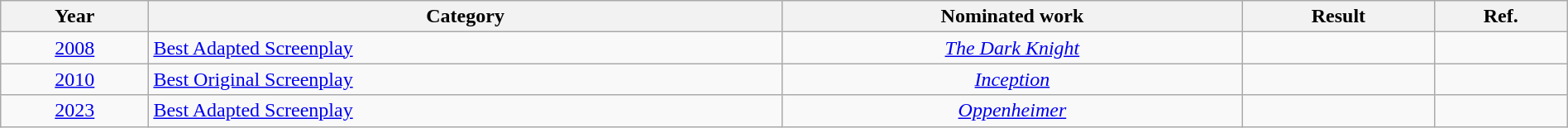<table class="wikitable sortable plainrowheaders" style="width: 100%; text-align:center;">
<tr>
<th>Year</th>
<th>Category</th>
<th>Nominated work</th>
<th>Result</th>
<th>Ref.</th>
</tr>
<tr>
<td><a href='#'>2008</a></td>
<td style="text-align:left;"><a href='#'>Best Adapted Screenplay</a></td>
<td><em><a href='#'>The Dark Knight</a></em></td>
<td></td>
<td></td>
</tr>
<tr>
<td><a href='#'>2010</a></td>
<td style="text-align:left;"><a href='#'>Best Original Screenplay</a></td>
<td><em><a href='#'>Inception</a></em></td>
<td></td>
<td></td>
</tr>
<tr>
<td><a href='#'>2023</a></td>
<td style="text-align:left;"><a href='#'>Best Adapted Screenplay</a></td>
<td><em><a href='#'>Oppenheimer</a></em></td>
<td></td>
<td></td>
</tr>
</table>
